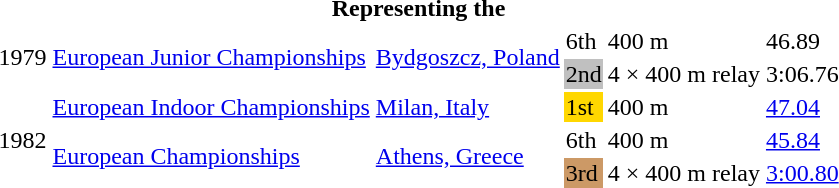<table>
<tr>
<th colspan="6">Representing the </th>
</tr>
<tr>
<td rowspan=2>1979</td>
<td rowspan=2><a href='#'>European Junior Championships</a></td>
<td rowspan=2><a href='#'>Bydgoszcz, Poland</a></td>
<td>6th</td>
<td>400 m</td>
<td>46.89</td>
</tr>
<tr>
<td bgcolor=silver>2nd</td>
<td>4 × 400 m relay</td>
<td>3:06.76</td>
</tr>
<tr>
<td rowspan=3>1982</td>
<td><a href='#'>European Indoor Championships</a></td>
<td><a href='#'>Milan, Italy</a></td>
<td bgcolor=gold>1st</td>
<td>400 m</td>
<td><a href='#'>47.04</a></td>
</tr>
<tr>
<td rowspan=2><a href='#'>European Championships</a></td>
<td rowspan=2><a href='#'>Athens, Greece</a></td>
<td>6th</td>
<td>400 m</td>
<td><a href='#'>45.84</a></td>
</tr>
<tr>
<td bgcolor=cc9966>3rd</td>
<td>4 × 400 m relay</td>
<td><a href='#'>3:00.80</a></td>
</tr>
</table>
